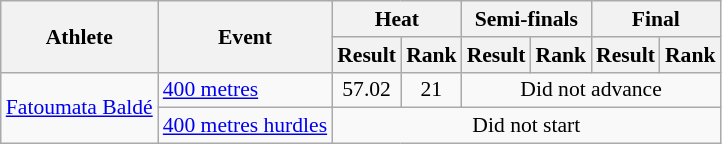<table class="wikitable" style="font-size:90%; text-align:center">
<tr>
<th rowspan="2">Athlete</th>
<th rowspan="2">Event</th>
<th colspan="2">Heat</th>
<th colspan="2">Semi-finals</th>
<th colspan="2">Final</th>
</tr>
<tr>
<th>Result</th>
<th>Rank</th>
<th>Result</th>
<th>Rank</th>
<th>Result</th>
<th>Rank</th>
</tr>
<tr>
<td align="left" rowspan=2><a href='#'>Fatoumata Baldé</a></td>
<td align="left"><a href='#'>400 metres</a></td>
<td>57.02</td>
<td>21</td>
<td colspan="4">Did not advance</td>
</tr>
<tr>
<td align="left"><a href='#'>400 metres hurdles</a></td>
<td colspan="6">Did not start</td>
</tr>
</table>
